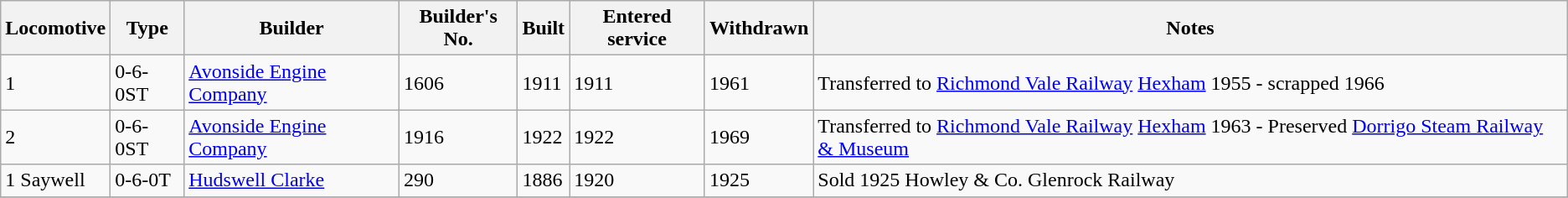<table class="wikitable">
<tr>
<th>Locomotive</th>
<th>Type</th>
<th>Builder</th>
<th>Builder's No.</th>
<th>Built</th>
<th>Entered service</th>
<th>Withdrawn</th>
<th>Notes</th>
</tr>
<tr>
<td>1</td>
<td>0-6-0ST</td>
<td><a href='#'>Avonside Engine Company</a></td>
<td>1606</td>
<td>1911</td>
<td>1911</td>
<td>1961</td>
<td>Transferred to <a href='#'>Richmond Vale Railway</a> <a href='#'>Hexham</a> 1955 - scrapped 1966</td>
</tr>
<tr>
<td>2</td>
<td>0-6-0ST</td>
<td><a href='#'>Avonside Engine Company</a></td>
<td>1916</td>
<td>1922</td>
<td>1922</td>
<td>1969</td>
<td>Transferred to <a href='#'>Richmond Vale Railway</a> <a href='#'>Hexham</a> 1963 - Preserved <a href='#'>Dorrigo Steam Railway & Museum</a></td>
</tr>
<tr>
<td>1 Saywell</td>
<td>0-6-0T</td>
<td><a href='#'>Hudswell Clarke</a></td>
<td>290</td>
<td>1886</td>
<td>1920</td>
<td>1925</td>
<td>Sold 1925 Howley & Co. Glenrock Railway</td>
</tr>
<tr>
</tr>
</table>
